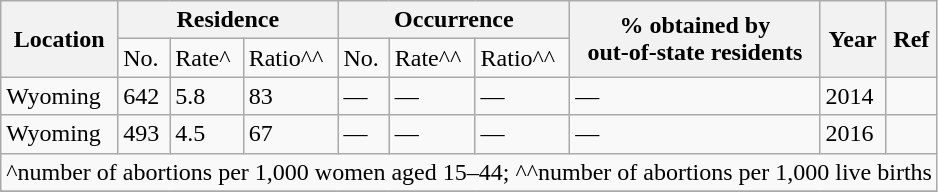<table class="wikitable">
<tr>
<th rowspan="2">Location</th>
<th colspan="3">Residence</th>
<th colspan="3">Occurrence</th>
<th rowspan="2">% obtained by<br>out-of-state residents</th>
<th rowspan="2">Year</th>
<th rowspan="2">Ref</th>
</tr>
<tr>
<td>No.</td>
<td>Rate^</td>
<td>Ratio^^</td>
<td>No.</td>
<td>Rate^^</td>
<td>Ratio^^</td>
</tr>
<tr>
<td>Wyoming</td>
<td>642</td>
<td>5.8</td>
<td>83</td>
<td>—</td>
<td>—</td>
<td>—</td>
<td>—</td>
<td>2014</td>
<td></td>
</tr>
<tr>
<td>Wyoming</td>
<td>493</td>
<td>4.5</td>
<td>67</td>
<td>—</td>
<td>—</td>
<td>—</td>
<td>—</td>
<td>2016</td>
<td></td>
</tr>
<tr>
<td colspan="10">^number of abortions per 1,000 women aged 15–44; ^^number of abortions per 1,000 live births</td>
</tr>
<tr>
</tr>
</table>
